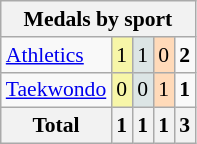<table class="wikitable" style="font-size:90%; text-align:center;">
<tr>
<th colspan="5">Medals by sport</th>
</tr>
<tr>
<td align="left"><a href='#'>Athletics</a></td>
<td style="background:#F7F6A8;">1</td>
<td style="background:#DCE5E5;">1</td>
<td style="background:#FFDAB9;">0</td>
<td><strong>2</strong></td>
</tr>
<tr>
<td align="left"><a href='#'>Taekwondo</a></td>
<td style="background:#F7F6A8;">0</td>
<td style="background:#DCE5E5;">0</td>
<td style="background:#FFDAB9;">1</td>
<td><strong>1</strong></td>
</tr>
<tr class="sortbottom">
<th>Total</th>
<th>1</th>
<th>1</th>
<th>1</th>
<th>3</th>
</tr>
</table>
